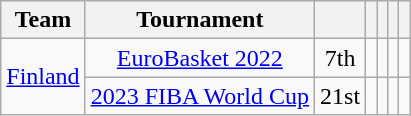<table class="wikitable" style=" text-align:center;">
<tr>
<th>Team</th>
<th>Tournament</th>
<th></th>
<th></th>
<th></th>
<th></th>
<th></th>
</tr>
<tr>
<td rowspan=2><a href='#'>Finland</a></td>
<td><a href='#'>EuroBasket 2022</a></td>
<td>7th</td>
<td></td>
<td></td>
<td></td>
<td></td>
</tr>
<tr>
<td><a href='#'>2023 FIBA World Cup</a></td>
<td>21st</td>
<td></td>
<td></td>
<td></td>
<td></td>
</tr>
</table>
